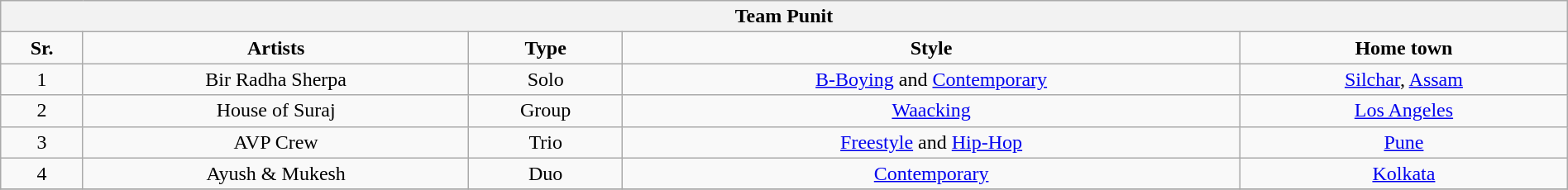<table class=wikitable style="width: 100%; text-align: center">
<tr>
<th colspan=6>Team Punit</th>
</tr>
<tr>
<td><strong>Sr.</strong></td>
<td><strong>Artists</strong></td>
<td><strong>Type</strong></td>
<td><strong>Style</strong></td>
<td><strong>Home town</strong></td>
</tr>
<tr>
<td>1</td>
<td>Bir Radha Sherpa</td>
<td>Solo</td>
<td><a href='#'>B-Boying</a> and <a href='#'>Contemporary</a></td>
<td><a href='#'>Silchar</a>, <a href='#'>Assam</a></td>
</tr>
<tr>
<td>2</td>
<td>House of Suraj</td>
<td>Group</td>
<td><a href='#'>Waacking</a></td>
<td><a href='#'>Los Angeles</a></td>
</tr>
<tr>
<td>3</td>
<td>AVP Crew</td>
<td>Trio</td>
<td><a href='#'>Freestyle</a> and <a href='#'>Hip-Hop</a></td>
<td><a href='#'>Pune</a></td>
</tr>
<tr>
<td>4</td>
<td>Ayush & Mukesh</td>
<td>Duo</td>
<td><a href='#'>Contemporary</a></td>
<td><a href='#'>Kolkata</a></td>
</tr>
<tr>
</tr>
</table>
